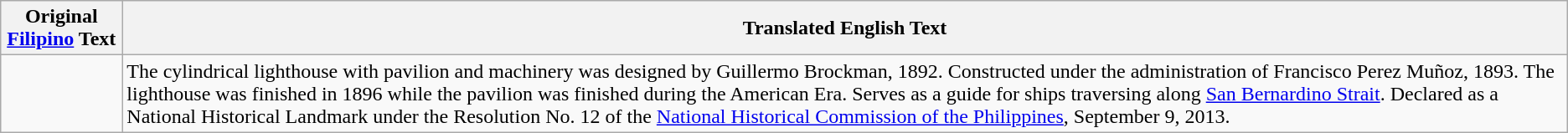<table class="wikitable">
<tr>
<th>Original <a href='#'>Filipino</a> Text</th>
<th>Translated English Text</th>
</tr>
<tr>
<td></td>
<td>The cylindrical lighthouse with pavilion and machinery was designed by Guillermo Brockman, 1892. Constructed under the administration of Francisco Perez Muñoz, 1893. The lighthouse was finished in 1896 while the pavilion was finished during the American Era. Serves as a guide for ships traversing along <a href='#'>San Bernardino Strait</a>. Declared as a National Historical Landmark under the Resolution No. 12 of the <a href='#'>National Historical Commission of the Philippines</a>, September 9, 2013.</td>
</tr>
</table>
